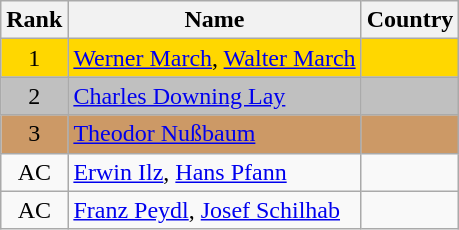<table class="wikitable sortable" style="text-align:center">
<tr>
<th>Rank</th>
<th>Name</th>
<th>Country</th>
</tr>
<tr bgcolor=gold>
<td>1</td>
<td align="left"><a href='#'>Werner March</a>, <a href='#'>Walter March</a></td>
<td align="left"></td>
</tr>
<tr bgcolor=silver>
<td>2</td>
<td align="left"><a href='#'>Charles Downing Lay</a></td>
<td align="left"></td>
</tr>
<tr bgcolor=#CC9966>
<td>3</td>
<td align="left"><a href='#'>Theodor Nußbaum</a></td>
<td align="left"></td>
</tr>
<tr>
<td>AC</td>
<td align="left"><a href='#'>Erwin Ilz</a>, <a href='#'>Hans Pfann</a></td>
<td align="left"></td>
</tr>
<tr>
<td>AC</td>
<td align="left"><a href='#'>Franz Peydl</a>, <a href='#'>Josef Schilhab</a></td>
<td align="left"></td>
</tr>
</table>
